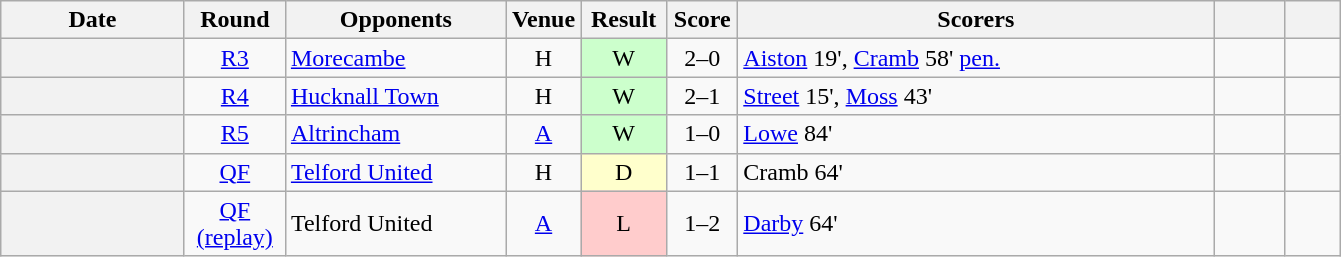<table class="wikitable plainrowheaders sortable" style="text-align:center;">
<tr>
<th scope=col width=115px>Date</th>
<th scope=col width=60px>Round</th>
<th scope=col width=140px>Opponents</th>
<th scope=col width=40px>Venue</th>
<th scope=col width=50px>Result</th>
<th scope=col width=40px>Score</th>
<th scope=col width=310px class=unsortable>Scorers</th>
<th scope=col width=40px></th>
<th scope=col width=30px class=unsortable></th>
</tr>
<tr>
<th scope=row></th>
<td><a href='#'>R3</a></td>
<td align=left><a href='#'>Morecambe</a></td>
<td>H</td>
<td style="background-color:#CCFFCC">W</td>
<td>2–0</td>
<td align=left><a href='#'>Aiston</a> 19', <a href='#'>Cramb</a> 58' <a href='#'>pen.</a></td>
<td></td>
<td></td>
</tr>
<tr>
<th scope=row></th>
<td><a href='#'>R4</a></td>
<td align=left><a href='#'>Hucknall Town</a></td>
<td>H</td>
<td style="background-color:#CCFFCC">W</td>
<td>2–1</td>
<td align=left><a href='#'>Street</a> 15', <a href='#'>Moss</a> 43'</td>
<td></td>
<td></td>
</tr>
<tr>
<th scope=row></th>
<td><a href='#'>R5</a></td>
<td align=left><a href='#'>Altrincham</a></td>
<td><a href='#'>A</a></td>
<td style="background-color:#CCFFCC">W</td>
<td>1–0</td>
<td align=left><a href='#'>Lowe</a> 84'</td>
<td></td>
<td></td>
</tr>
<tr>
<th scope=row></th>
<td><a href='#'>QF</a></td>
<td align=left><a href='#'>Telford United</a></td>
<td>H</td>
<td style="background-color:#FFFFCC">D</td>
<td>1–1</td>
<td align=left>Cramb 64'</td>
<td></td>
<td></td>
</tr>
<tr>
<th scope=row></th>
<td><a href='#'>QF (replay)</a></td>
<td align=left>Telford United</td>
<td><a href='#'>A</a></td>
<td style="background-color:#FFCCCC">L</td>
<td>1–2</td>
<td align=left><a href='#'>Darby</a> 64'</td>
<td></td>
<td></td>
</tr>
</table>
